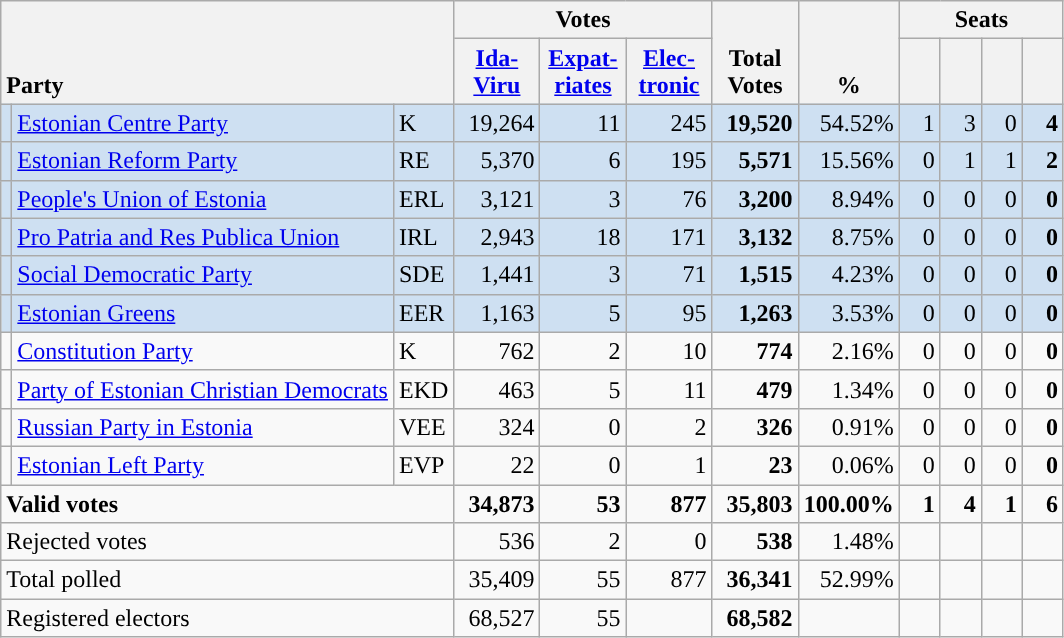<table class="wikitable" border="1" style="text-align:right;">
<tr>
<th style="text-align:left;" valign=bottom rowspan=2 colspan=3>Party</th>
<th colspan=3>Votes</th>
<th align=center valign=bottom rowspan=2 width="50">Total Votes</th>
<th align=center valign=bottom rowspan=2 width="50">%</th>
<th colspan=4>Seats</th>
</tr>
<tr>
<th align=center valign=bottom width="50"><a href='#'>Ida- Viru</a></th>
<th align=center valign=bottom width="50"><a href='#'>Expat- riates</a></th>
<th align=center valign=bottom width="50"><a href='#'>Elec- tronic</a></th>
<th align=center valign=bottom width="20"><small></small></th>
<th align=center valign=bottom width="20"><small></small></th>
<th align=center valign=bottom width="20"><small></small></th>
<th align=center valign=bottom width="20"><small></small></th>
</tr>
<tr style="background:#CEE0F2;">
<td style="background:"></td>
<td align=left><a href='#'>Estonian Centre Party</a></td>
<td align=left>K</td>
<td>19,264</td>
<td>11</td>
<td>245</td>
<td><strong>19,520</strong></td>
<td>54.52%</td>
<td>1</td>
<td>3</td>
<td>0</td>
<td><strong>4</strong></td>
</tr>
<tr style="background:#CEE0F2;">
<td style="background:"></td>
<td align=left><a href='#'>Estonian Reform Party</a></td>
<td align=left>RE</td>
<td>5,370</td>
<td>6</td>
<td>195</td>
<td><strong>5,571</strong></td>
<td>15.56%</td>
<td>0</td>
<td>1</td>
<td>1</td>
<td><strong>2</strong></td>
</tr>
<tr style="background:#CEE0F2;">
<td style="background:"></td>
<td align=left><a href='#'>People's Union of Estonia</a></td>
<td align=left>ERL</td>
<td>3,121</td>
<td>3</td>
<td>76</td>
<td><strong>3,200</strong></td>
<td>8.94%</td>
<td>0</td>
<td>0</td>
<td>0</td>
<td><strong>0</strong></td>
</tr>
<tr style="background:#CEE0F2;">
<td style="background:"></td>
<td align=left><a href='#'>Pro Patria and Res Publica Union</a></td>
<td align=left>IRL</td>
<td>2,943</td>
<td>18</td>
<td>171</td>
<td><strong>3,132</strong></td>
<td>8.75%</td>
<td>0</td>
<td>0</td>
<td>0</td>
<td><strong>0</strong></td>
</tr>
<tr style="background:#CEE0F2;">
<td style="background:"></td>
<td align=left><a href='#'>Social Democratic Party</a></td>
<td align=left>SDE</td>
<td>1,441</td>
<td>3</td>
<td>71</td>
<td><strong>1,515</strong></td>
<td>4.23%</td>
<td>0</td>
<td>0</td>
<td>0</td>
<td><strong>0</strong></td>
</tr>
<tr style="background:#CEE0F2;">
<td style="background:"></td>
<td align=left><a href='#'>Estonian Greens</a></td>
<td align=left>EER</td>
<td>1,163</td>
<td>5</td>
<td>95</td>
<td><strong>1,263</strong></td>
<td>3.53%</td>
<td>0</td>
<td>0</td>
<td>0</td>
<td><strong>0</strong></td>
</tr>
<tr>
<td style="background:"></td>
<td align=left><a href='#'>Constitution Party</a></td>
<td align=left>K</td>
<td>762</td>
<td>2</td>
<td>10</td>
<td><strong>774</strong></td>
<td>2.16%</td>
<td>0</td>
<td>0</td>
<td>0</td>
<td><strong>0</strong></td>
</tr>
<tr>
<td style="background:"></td>
<td align=left><a href='#'>Party of Estonian Christian Democrats</a></td>
<td align=left>EKD</td>
<td>463</td>
<td>5</td>
<td>11</td>
<td><strong>479</strong></td>
<td>1.34%</td>
<td>0</td>
<td>0</td>
<td>0</td>
<td><strong>0</strong></td>
</tr>
<tr>
<td></td>
<td align=left><a href='#'>Russian Party in Estonia</a></td>
<td align=left>VEE</td>
<td>324</td>
<td>0</td>
<td>2</td>
<td><strong>326</strong></td>
<td>0.91%</td>
<td>0</td>
<td>0</td>
<td>0</td>
<td><strong>0</strong></td>
</tr>
<tr>
<td style="background:"></td>
<td align=left><a href='#'>Estonian Left Party</a></td>
<td align=left>EVP</td>
<td>22</td>
<td>0</td>
<td>1</td>
<td><strong>23</strong></td>
<td>0.06%</td>
<td>0</td>
<td>0</td>
<td>0</td>
<td><strong>0</strong></td>
</tr>
<tr style="font-weight:bold">
<td align=left colspan=3>Valid votes</td>
<td>34,873</td>
<td>53</td>
<td>877</td>
<td><strong>35,803</strong></td>
<td>100.00%</td>
<td>1</td>
<td>4</td>
<td>1</td>
<td>6</td>
</tr>
<tr>
<td align=left colspan=3>Rejected votes</td>
<td>536</td>
<td>2</td>
<td>0</td>
<td><strong>538</strong></td>
<td>1.48%</td>
<td></td>
<td></td>
<td></td>
<td></td>
</tr>
<tr>
<td align=left colspan=3>Total polled</td>
<td>35,409</td>
<td>55</td>
<td>877</td>
<td><strong>36,341</strong></td>
<td>52.99%</td>
<td></td>
<td></td>
<td></td>
<td></td>
</tr>
<tr>
<td align=left colspan=3>Registered electors</td>
<td>68,527</td>
<td>55</td>
<td></td>
<td><strong>68,582</strong></td>
<td></td>
<td></td>
<td></td>
<td></td>
<td></td>
</tr>
</table>
